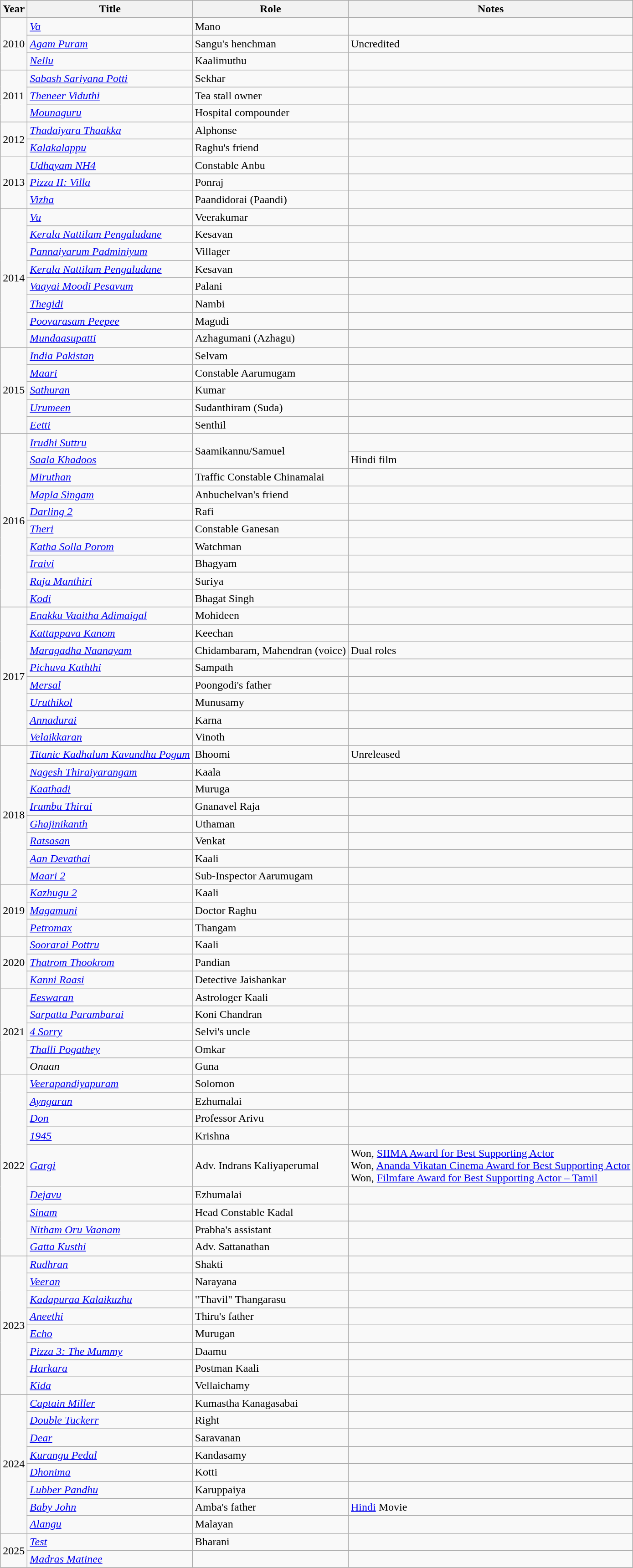<table class="wikitable sortable">
<tr style="background:#ccc; text-align:center;">
<th>Year</th>
<th>Title</th>
<th>Role</th>
<th>Notes</th>
</tr>
<tr>
<td rowspan="3">2010</td>
<td><em> <a href='#'>Va</a></em></td>
<td>Mano</td>
<td></td>
</tr>
<tr>
<td><em><a href='#'>Agam Puram</a></em></td>
<td>Sangu's henchman</td>
<td>Uncredited</td>
</tr>
<tr>
<td><em><a href='#'>Nellu</a></em></td>
<td>Kaalimuthu</td>
<td></td>
</tr>
<tr>
<td rowspan="3">2011</td>
<td><em><a href='#'>Sabash Sariyana Potti</a></em></td>
<td>Sekhar</td>
<td></td>
</tr>
<tr>
<td><em><a href='#'>Theneer Viduthi</a></em></td>
<td>Tea stall owner</td>
<td></td>
</tr>
<tr>
<td><em><a href='#'>Mounaguru</a></em></td>
<td>Hospital compounder</td>
<td></td>
</tr>
<tr>
<td rowspan="2">2012</td>
<td><em><a href='#'>Thadaiyara Thaakka</a></em></td>
<td>Alphonse</td>
<td></td>
</tr>
<tr>
<td><em><a href='#'>Kalakalappu</a></em></td>
<td>Raghu's friend</td>
<td></td>
</tr>
<tr>
<td rowspan="3">2013</td>
<td><em><a href='#'>Udhayam NH4</a></em></td>
<td>Constable Anbu</td>
<td></td>
</tr>
<tr>
<td><em><a href='#'>Pizza II: Villa</a></em></td>
<td>Ponraj</td>
<td></td>
</tr>
<tr>
<td><em><a href='#'>Vizha</a></em></td>
<td>Paandidorai (Paandi)</td>
<td></td>
</tr>
<tr>
<td rowspan="8">2014</td>
<td><em><a href='#'>Vu</a></em></td>
<td>Veerakumar</td>
<td></td>
</tr>
<tr>
<td><em><a href='#'>Kerala Nattilam Pengaludane</a></em></td>
<td>Kesavan</td>
<td></td>
</tr>
<tr>
<td><em><a href='#'>Pannaiyarum Padminiyum</a></em></td>
<td>Villager</td>
<td></td>
</tr>
<tr>
<td><em><a href='#'>Kerala Nattilam Pengaludane</a></em></td>
<td>Kesavan</td>
<td></td>
</tr>
<tr>
<td><em><a href='#'>Vaayai Moodi Pesavum</a></em></td>
<td>Palani</td>
<td></td>
</tr>
<tr>
<td><em><a href='#'>Thegidi</a></em></td>
<td>Nambi</td>
<td></td>
</tr>
<tr>
<td><em><a href='#'>Poovarasam Peepee</a></em></td>
<td>Magudi</td>
<td></td>
</tr>
<tr>
<td><em><a href='#'>Mundaasupatti</a></em></td>
<td>Azhagumani (Azhagu)</td>
<td></td>
</tr>
<tr>
<td rowspan="5">2015</td>
<td><em><a href='#'>India Pakistan</a></em></td>
<td>Selvam</td>
<td></td>
</tr>
<tr>
<td><em><a href='#'>Maari</a></em></td>
<td>Constable Aarumugam</td>
<td></td>
</tr>
<tr>
<td><em><a href='#'>Sathuran</a></em></td>
<td>Kumar</td>
<td></td>
</tr>
<tr>
<td><em><a href='#'>Urumeen</a></em></td>
<td>Sudanthiram (Suda)</td>
<td></td>
</tr>
<tr>
<td><em><a href='#'>Eetti</a></em></td>
<td>Senthil</td>
<td></td>
</tr>
<tr>
<td rowspan="10">2016</td>
<td><em><a href='#'>Irudhi Suttru</a></em></td>
<td rowspan="2">Saamikannu/Samuel</td>
<td></td>
</tr>
<tr>
<td><em><a href='#'>Saala Khadoos</a></em></td>
<td>Hindi film</td>
</tr>
<tr>
<td><em><a href='#'>Miruthan</a></em></td>
<td>Traffic Constable Chinamalai</td>
<td></td>
</tr>
<tr>
<td><em><a href='#'>Mapla Singam</a></em></td>
<td>Anbuchelvan's friend</td>
<td></td>
</tr>
<tr>
<td><em><a href='#'>Darling 2</a></em></td>
<td>Rafi</td>
<td></td>
</tr>
<tr>
<td><em><a href='#'>Theri</a></em></td>
<td>Constable Ganesan</td>
<td></td>
</tr>
<tr>
<td><em><a href='#'>Katha Solla Porom</a></em></td>
<td>Watchman</td>
<td></td>
</tr>
<tr>
<td><em><a href='#'>Iraivi</a></em></td>
<td>Bhagyam</td>
<td></td>
</tr>
<tr>
<td><em><a href='#'>Raja Manthiri</a></em></td>
<td>Suriya</td>
<td></td>
</tr>
<tr>
<td><em><a href='#'>Kodi</a></em></td>
<td>Bhagat Singh</td>
<td></td>
</tr>
<tr>
<td rowspan="8">2017</td>
<td><em><a href='#'>Enakku Vaaitha Adimaigal</a></em></td>
<td>Mohideen</td>
<td></td>
</tr>
<tr>
<td><em><a href='#'>Kattappava Kanom</a></em></td>
<td>Keechan</td>
<td></td>
</tr>
<tr>
<td><em><a href='#'>Maragadha Naanayam</a></em></td>
<td>Chidambaram, Mahendran (voice)</td>
<td>Dual roles</td>
</tr>
<tr>
<td><em><a href='#'>Pichuva Kaththi</a></em></td>
<td>Sampath</td>
<td></td>
</tr>
<tr>
<td><em><a href='#'>Mersal</a></em></td>
<td>Poongodi's father</td>
<td></td>
</tr>
<tr>
<td><em><a href='#'>Uruthikol</a></em></td>
<td>Munusamy</td>
<td></td>
</tr>
<tr>
<td><em><a href='#'>Annadurai</a></em></td>
<td>Karna</td>
<td></td>
</tr>
<tr>
<td><em><a href='#'>Velaikkaran</a></em></td>
<td>Vinoth</td>
<td></td>
</tr>
<tr>
<td rowspan="8">2018</td>
<td><em><a href='#'>Titanic Kadhalum Kavundhu Pogum</a></em></td>
<td>Bhoomi</td>
<td>Unreleased</td>
</tr>
<tr>
<td><em><a href='#'>Nagesh Thiraiyarangam</a></em></td>
<td>Kaala</td>
<td></td>
</tr>
<tr>
<td><em><a href='#'>Kaathadi</a></em></td>
<td>Muruga</td>
<td></td>
</tr>
<tr>
<td><em><a href='#'>Irumbu Thirai</a></em></td>
<td>Gnanavel Raja</td>
<td></td>
</tr>
<tr>
<td><em><a href='#'>Ghajinikanth</a></em></td>
<td>Uthaman</td>
<td></td>
</tr>
<tr>
<td><em><a href='#'>Ratsasan</a></em></td>
<td>Venkat</td>
<td></td>
</tr>
<tr>
<td><em><a href='#'>Aan Devathai</a></em></td>
<td>Kaali</td>
<td></td>
</tr>
<tr>
<td><em><a href='#'>Maari 2</a></em></td>
<td>Sub-Inspector Aarumugam</td>
<td></td>
</tr>
<tr>
<td rowspan="3">2019</td>
<td><em><a href='#'>Kazhugu 2</a></em></td>
<td>Kaali</td>
<td></td>
</tr>
<tr>
<td><em><a href='#'>Magamuni</a></em></td>
<td>Doctor Raghu</td>
<td></td>
</tr>
<tr>
<td><em><a href='#'>Petromax</a></em></td>
<td>Thangam</td>
<td></td>
</tr>
<tr>
<td rowspan="3">2020</td>
<td><em><a href='#'>Soorarai Pottru</a></em></td>
<td>Kaali</td>
<td></td>
</tr>
<tr>
<td><em><a href='#'>Thatrom Thookrom</a></em></td>
<td>Pandian</td>
<td></td>
</tr>
<tr>
<td><em><a href='#'>Kanni Raasi</a></em></td>
<td>Detective Jaishankar</td>
<td></td>
</tr>
<tr>
<td rowspan="5">2021</td>
<td><em><a href='#'>Eeswaran</a></em></td>
<td>Astrologer Kaali</td>
<td></td>
</tr>
<tr>
<td><em><a href='#'>Sarpatta Parambarai</a></em></td>
<td>Koni Chandran</td>
<td></td>
</tr>
<tr>
<td><em><a href='#'>4 Sorry</a></em></td>
<td>Selvi's uncle</td>
<td></td>
</tr>
<tr>
<td><em><a href='#'>Thalli Pogathey</a></em></td>
<td>Omkar</td>
<td></td>
</tr>
<tr>
<td><em>Onaan</em></td>
<td>Guna</td>
<td></td>
</tr>
<tr>
<td rowspan="9">2022</td>
<td><em><a href='#'>Veerapandiyapuram</a></em></td>
<td>Solomon</td>
<td></td>
</tr>
<tr>
<td><em><a href='#'>Ayngaran</a></em></td>
<td>Ezhumalai</td>
<td></td>
</tr>
<tr>
<td><em><a href='#'>Don</a></em></td>
<td>Professor Arivu</td>
<td></td>
</tr>
<tr>
<td><em><a href='#'>1945</a></em></td>
<td>Krishna</td>
<td></td>
</tr>
<tr>
<td><em><a href='#'>Gargi</a></em></td>
<td>Adv. Indrans Kaliyaperumal</td>
<td>Won, <a href='#'>SIIMA Award for Best Supporting Actor</a><br>Won, <a href='#'>Ananda Vikatan Cinema Award for Best Supporting Actor</a><br>Won, <a href='#'>Filmfare Award for Best Supporting Actor – Tamil</a></td>
</tr>
<tr>
<td><em><a href='#'>Dejavu</a></em></td>
<td>Ezhumalai</td>
<td></td>
</tr>
<tr>
<td><em><a href='#'>Sinam</a></em></td>
<td>Head Constable Kadal</td>
<td></td>
</tr>
<tr>
<td><em><a href='#'>Nitham Oru Vaanam</a></em></td>
<td>Prabha's assistant</td>
<td></td>
</tr>
<tr>
<td><em><a href='#'>Gatta Kusthi</a></em></td>
<td>Adv. Sattanathan</td>
<td></td>
</tr>
<tr>
<td rowspan="8">2023</td>
<td><em><a href='#'>Rudhran</a></em></td>
<td>Shakti</td>
<td></td>
</tr>
<tr>
<td><em><a href='#'>Veeran</a></em></td>
<td>Narayana</td>
<td></td>
</tr>
<tr>
<td><em><a href='#'>Kadapuraa Kalaikuzhu</a></em></td>
<td>"Thavil" Thangarasu</td>
<td></td>
</tr>
<tr>
<td><em><a href='#'>Aneethi</a></em></td>
<td>Thiru's father</td>
<td></td>
</tr>
<tr>
<td><em><a href='#'>Echo</a></em></td>
<td>Murugan</td>
<td></td>
</tr>
<tr>
<td><em><a href='#'>Pizza 3: The Mummy</a></em></td>
<td>Daamu</td>
<td></td>
</tr>
<tr>
<td><em><a href='#'>Harkara</a></em></td>
<td>Postman Kaali</td>
<td></td>
</tr>
<tr>
<td><em><a href='#'>Kida</a></em></td>
<td>Vellaichamy</td>
<td></td>
</tr>
<tr>
<td rowspan="8">2024</td>
<td><em><a href='#'>Captain Miller</a></em></td>
<td>Kumastha Kanagasabai</td>
<td></td>
</tr>
<tr>
<td><em><a href='#'>Double Tuckerr</a></em></td>
<td>Right</td>
<td></td>
</tr>
<tr>
<td><em><a href='#'>Dear</a></em></td>
<td>Saravanan</td>
<td></td>
</tr>
<tr>
<td><em><a href='#'>Kurangu Pedal</a></em></td>
<td>Kandasamy</td>
<td></td>
</tr>
<tr>
<td><em><a href='#'>Dhonima</a></em></td>
<td>Kotti</td>
<td></td>
</tr>
<tr>
<td><em><a href='#'>Lubber Pandhu</a></em></td>
<td>Karuppaiya</td>
<td></td>
</tr>
<tr>
<td><em><a href='#'>Baby John</a></em></td>
<td>Amba's father</td>
<td><a href='#'>Hindi</a> Movie</td>
</tr>
<tr>
<td><em><a href='#'>Alangu</a></em></td>
<td>Malayan</td>
<td></td>
</tr>
<tr>
<td rowspan="2">2025</td>
<td><em><a href='#'>Test</a></em></td>
<td>Bharani</td>
<td></td>
</tr>
<tr>
<td><a href='#'><em>Madras Matinee</em></a></td>
<td></td>
<td></td>
</tr>
</table>
